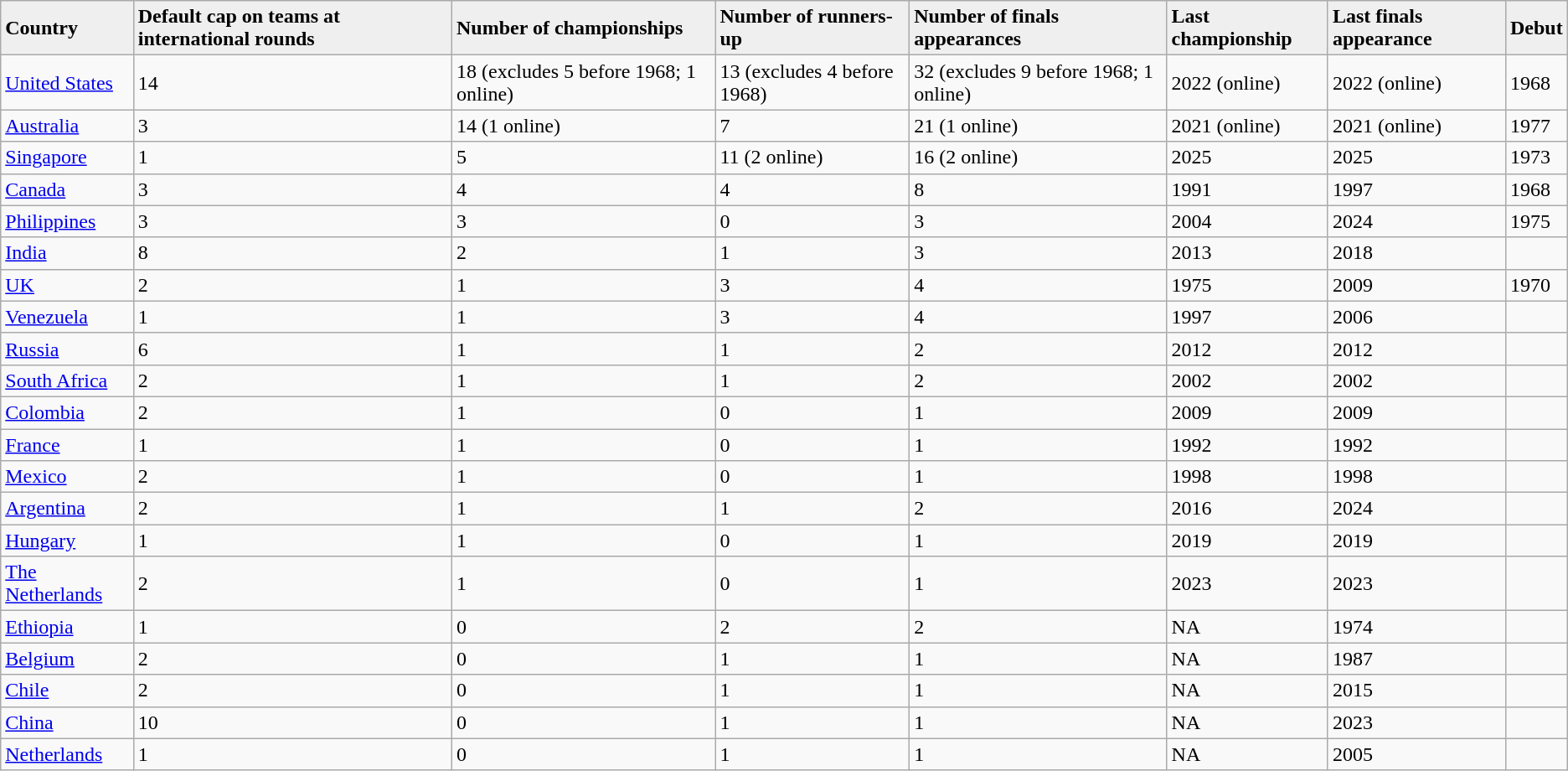<table class="wikitable">
<tr bgcolor=#efefef>
<td><strong>Country</strong></td>
<td><strong>Default cap on teams at international rounds</strong></td>
<td><strong>Number of championships</strong></td>
<td><strong> Number of runners-up</strong></td>
<td><strong>Number of finals appearances</strong></td>
<td><strong>Last championship</strong></td>
<td><strong>Last finals appearance</strong></td>
<td><strong>Debut</strong></td>
</tr>
<tr>
<td><a href='#'>United States</a></td>
<td>14</td>
<td>18 (excludes 5 before 1968; 1 online)</td>
<td>13 (excludes 4 before 1968)</td>
<td>32 (excludes 9 before 1968; 1 online)</td>
<td>2022 (online)</td>
<td>2022 (online)</td>
<td>1968</td>
</tr>
<tr>
<td><a href='#'>Australia</a></td>
<td>3</td>
<td>14 (1 online)</td>
<td>7</td>
<td>21 (1 online)</td>
<td>2021 (online)</td>
<td>2021 (online)</td>
<td>1977</td>
</tr>
<tr>
<td><a href='#'>Singapore</a></td>
<td>1</td>
<td>5</td>
<td>11 (2 online)</td>
<td>16 (2 online)</td>
<td>2025</td>
<td>2025</td>
<td>1973</td>
</tr>
<tr>
<td><a href='#'>Canada</a></td>
<td>3</td>
<td>4</td>
<td>4</td>
<td>8</td>
<td>1991</td>
<td>1997</td>
<td>1968</td>
</tr>
<tr>
<td><a href='#'>Philippines</a></td>
<td>3</td>
<td>3</td>
<td>0</td>
<td>3</td>
<td>2004</td>
<td>2024</td>
<td>1975</td>
</tr>
<tr>
<td><a href='#'>India</a></td>
<td>8</td>
<td>2</td>
<td>1</td>
<td>3</td>
<td>2013</td>
<td>2018</td>
<td></td>
</tr>
<tr>
<td><a href='#'>UK</a></td>
<td>2</td>
<td>1</td>
<td>3</td>
<td>4</td>
<td>1975</td>
<td>2009</td>
<td>1970</td>
</tr>
<tr>
<td><a href='#'>Venezuela</a></td>
<td>1</td>
<td>1</td>
<td>3</td>
<td>4</td>
<td>1997</td>
<td>2006</td>
<td></td>
</tr>
<tr>
<td><a href='#'>Russia</a></td>
<td>6</td>
<td>1</td>
<td>1</td>
<td>2</td>
<td>2012</td>
<td>2012</td>
<td></td>
</tr>
<tr>
<td><a href='#'>South Africa</a></td>
<td>2</td>
<td>1</td>
<td>1</td>
<td>2</td>
<td>2002</td>
<td>2002</td>
<td></td>
</tr>
<tr>
<td><a href='#'>Colombia</a></td>
<td>2</td>
<td>1</td>
<td>0</td>
<td>1</td>
<td>2009</td>
<td>2009</td>
<td></td>
</tr>
<tr>
<td><a href='#'>France</a></td>
<td>1</td>
<td>1</td>
<td>0</td>
<td>1</td>
<td>1992</td>
<td>1992</td>
<td></td>
</tr>
<tr>
<td><a href='#'>Mexico</a></td>
<td>2</td>
<td>1</td>
<td>0</td>
<td>1</td>
<td>1998</td>
<td>1998</td>
<td></td>
</tr>
<tr>
<td><a href='#'>Argentina</a></td>
<td>2</td>
<td>1</td>
<td>1</td>
<td>2</td>
<td>2016</td>
<td>2024</td>
<td></td>
</tr>
<tr>
<td><a href='#'>Hungary</a></td>
<td>1</td>
<td>1</td>
<td>0</td>
<td>1</td>
<td>2019</td>
<td>2019</td>
<td></td>
</tr>
<tr>
<td><a href='#'>The Netherlands</a></td>
<td>2</td>
<td>1</td>
<td>0</td>
<td>1</td>
<td>2023</td>
<td>2023</td>
<td></td>
</tr>
<tr>
<td><a href='#'>Ethiopia</a></td>
<td>1</td>
<td>0</td>
<td>2</td>
<td>2</td>
<td>NA</td>
<td>1974</td>
<td></td>
</tr>
<tr>
<td><a href='#'>Belgium</a></td>
<td>2</td>
<td>0</td>
<td>1</td>
<td>1</td>
<td>NA</td>
<td>1987</td>
<td></td>
</tr>
<tr>
<td><a href='#'>Chile</a></td>
<td>2</td>
<td>0</td>
<td>1</td>
<td>1</td>
<td>NA</td>
<td>2015</td>
<td></td>
</tr>
<tr>
<td><a href='#'>China</a></td>
<td>10</td>
<td>0</td>
<td>1</td>
<td>1</td>
<td>NA</td>
<td>2023</td>
<td></td>
</tr>
<tr>
<td><a href='#'>Netherlands</a></td>
<td>1</td>
<td>0</td>
<td>1</td>
<td>1</td>
<td>NA</td>
<td>2005</td>
<td></td>
</tr>
</table>
